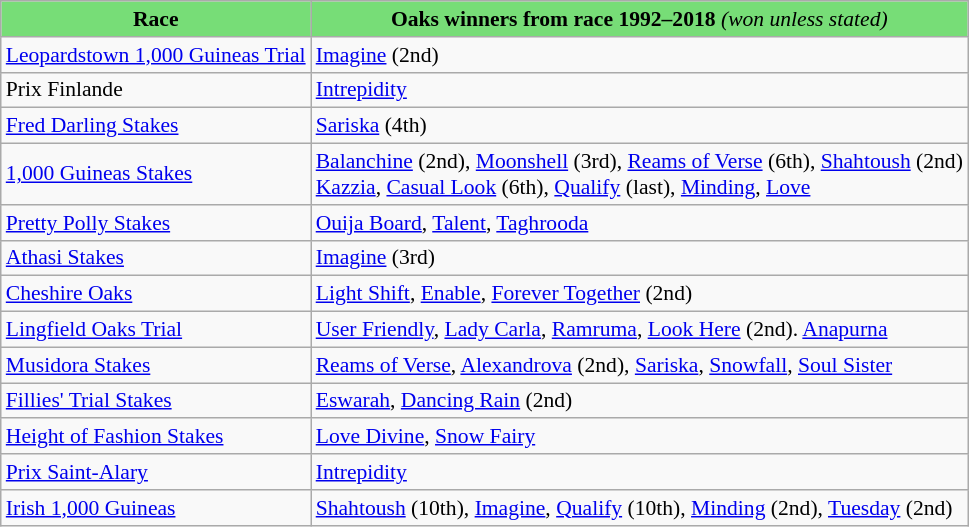<table class="wikitable" style="font-size:90%">
<tr bgcolor="#77dd77" align="center">
<td><strong>Race</strong></td>
<td><strong>Oaks winners from race 1992–2018</strong> <em>(won unless stated)</em></td>
</tr>
<tr>
<td><a href='#'>Leopardstown 1,000 Guineas Trial</a></td>
<td><a href='#'>Imagine</a> (2nd)</td>
</tr>
<tr>
<td>Prix Finlande</td>
<td><a href='#'>Intrepidity</a></td>
</tr>
<tr>
<td><a href='#'>Fred Darling Stakes</a></td>
<td><a href='#'>Sariska</a> (4th)</td>
</tr>
<tr>
<td><a href='#'>1,000 Guineas Stakes</a></td>
<td><a href='#'>Balanchine</a> (2nd), <a href='#'>Moonshell</a> (3rd), <a href='#'>Reams of Verse</a> (6th), <a href='#'>Shahtoush</a> (2nd)<br><a href='#'>Kazzia</a>, <a href='#'>Casual Look</a> (6th), <a href='#'>Qualify</a> (last), <a href='#'>Minding</a>, <a href='#'>Love</a></td>
</tr>
<tr>
<td><a href='#'>Pretty Polly Stakes</a></td>
<td><a href='#'>Ouija Board</a>, <a href='#'>Talent</a>, <a href='#'>Taghrooda</a></td>
</tr>
<tr>
<td><a href='#'>Athasi Stakes</a></td>
<td><a href='#'>Imagine</a> (3rd)</td>
</tr>
<tr>
<td><a href='#'>Cheshire Oaks</a></td>
<td><a href='#'>Light Shift</a>, <a href='#'>Enable</a>, <a href='#'>Forever Together</a> (2nd)</td>
</tr>
<tr>
<td><a href='#'>Lingfield Oaks Trial</a></td>
<td><a href='#'>User Friendly</a>, <a href='#'>Lady Carla</a>, <a href='#'>Ramruma</a>, <a href='#'>Look Here</a> (2nd). <a href='#'>Anapurna</a></td>
</tr>
<tr>
<td><a href='#'>Musidora Stakes</a></td>
<td><a href='#'>Reams of Verse</a>, <a href='#'>Alexandrova</a> (2nd), <a href='#'>Sariska</a>, <a href='#'>Snowfall</a>, <a href='#'>Soul Sister</a></td>
</tr>
<tr>
<td><a href='#'>Fillies' Trial Stakes</a></td>
<td><a href='#'>Eswarah</a>, <a href='#'>Dancing Rain</a> (2nd)</td>
</tr>
<tr>
<td><a href='#'>Height of Fashion Stakes</a> </td>
<td><a href='#'>Love Divine</a>, <a href='#'>Snow Fairy</a></td>
</tr>
<tr>
<td><a href='#'>Prix Saint-Alary</a></td>
<td><a href='#'>Intrepidity</a></td>
</tr>
<tr>
<td><a href='#'>Irish 1,000 Guineas</a></td>
<td><a href='#'>Shahtoush</a> (10th), <a href='#'>Imagine</a>, <a href='#'>Qualify</a> (10th), <a href='#'>Minding</a> (2nd), <a href='#'>Tuesday</a> (2nd)</td>
</tr>
</table>
